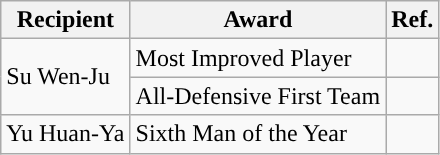<table class="wikitable">
<tr>
<th>Recipient</th>
<th>Award</th>
<th>Ref.</th>
</tr>
<tr>
<td rowspan=2>Su Wen-Ju</td>
<td>Most Improved Player</td>
<td></td>
</tr>
<tr>
<td>All-Defensive First Team</td>
<td></td>
</tr>
<tr>
<td>Yu Huan-Ya</td>
<td>Sixth Man of the Year</td>
<td></td>
</tr>
</table>
